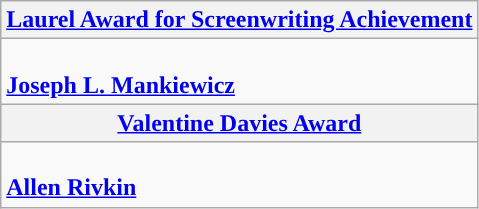<table class="wikitable" style="width=">
<tr>
<th colspan="2" style="background:"><a href='#'>Laurel Award for Screenwriting Achievement</a></th>
</tr>
<tr>
<td colspan="2" style="vertical-align:top;"><br><strong><a href='#'>Joseph L. Mankiewicz</a></strong></td>
</tr>
<tr>
<th colspan="2" style="background:"><a href='#'>Valentine Davies Award</a></th>
</tr>
<tr>
<td colspan="2" style="vertical-align:top;"><br><strong><a href='#'>Allen Rivkin</a></strong></td>
</tr>
</table>
